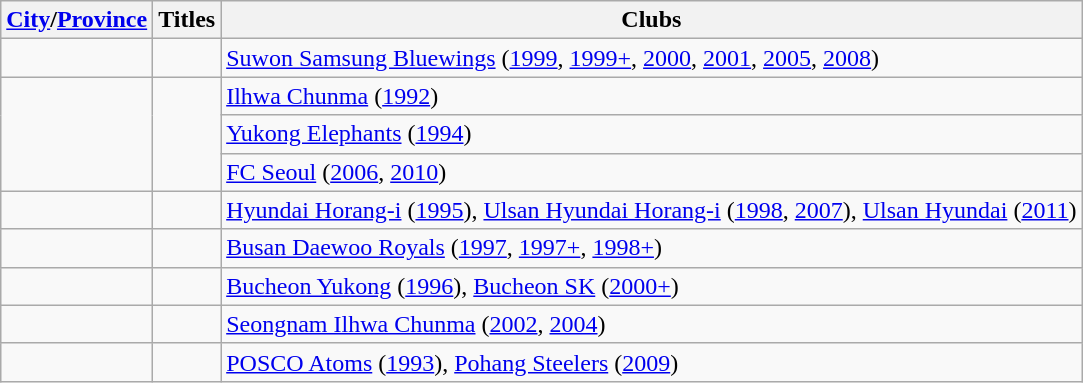<table class="wikitable">
<tr>
<th><a href='#'>City</a>/<a href='#'>Province</a></th>
<th>Titles</th>
<th>Clubs</th>
</tr>
<tr>
<td></td>
<td></td>
<td><a href='#'>Suwon Samsung Bluewings</a> (<a href='#'>1999</a>, <a href='#'>1999+</a>, <a href='#'>2000</a>, <a href='#'>2001</a>, <a href='#'>2005</a>, <a href='#'>2008</a>)</td>
</tr>
<tr>
<td rowspan=3></td>
<td rowspan=3></td>
<td><a href='#'>Ilhwa Chunma</a> (<a href='#'>1992</a>)</td>
</tr>
<tr>
<td><a href='#'>Yukong Elephants</a> (<a href='#'>1994</a>)</td>
</tr>
<tr>
<td><a href='#'>FC Seoul</a> (<a href='#'>2006</a>, <a href='#'>2010</a>)</td>
</tr>
<tr>
<td></td>
<td></td>
<td><a href='#'>Hyundai Horang-i</a> (<a href='#'>1995</a>), <a href='#'>Ulsan Hyundai Horang-i</a> (<a href='#'>1998</a>, <a href='#'>2007</a>), <a href='#'>Ulsan Hyundai</a> (<a href='#'>2011</a>)</td>
</tr>
<tr>
<td></td>
<td></td>
<td><a href='#'>Busan Daewoo Royals</a> (<a href='#'>1997</a>, <a href='#'>1997+</a>, <a href='#'>1998+</a>)</td>
</tr>
<tr>
<td></td>
<td></td>
<td><a href='#'>Bucheon Yukong</a> (<a href='#'>1996</a>), <a href='#'>Bucheon SK</a> (<a href='#'>2000+</a>)</td>
</tr>
<tr>
<td></td>
<td></td>
<td><a href='#'>Seongnam Ilhwa Chunma</a> (<a href='#'>2002</a>, <a href='#'>2004</a>)</td>
</tr>
<tr>
<td></td>
<td></td>
<td><a href='#'>POSCO Atoms</a> (<a href='#'>1993</a>), <a href='#'>Pohang Steelers</a> (<a href='#'>2009</a>)</td>
</tr>
</table>
